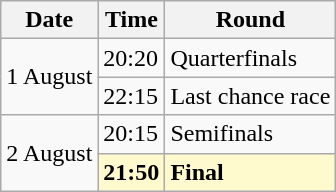<table class="wikitable">
<tr>
<th>Date</th>
<th>Time</th>
<th>Round</th>
</tr>
<tr>
<td rowspan=2>1 August</td>
<td>20:20</td>
<td>Quarterfinals</td>
</tr>
<tr>
<td>22:15</td>
<td>Last chance race</td>
</tr>
<tr>
<td rowspan=2>2 August</td>
<td>20:15</td>
<td>Semifinals</td>
</tr>
<tr style="background:lemonchiffon">
<td><strong>21:50</strong></td>
<td><strong>Final</strong></td>
</tr>
</table>
